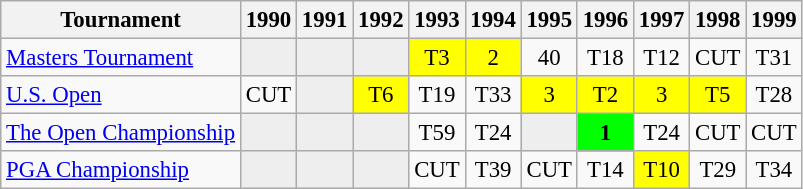<table class="wikitable" style="font-size:95%;text-align:center;">
<tr>
<th>Tournament</th>
<th>1990</th>
<th>1991</th>
<th>1992</th>
<th>1993</th>
<th>1994</th>
<th>1995</th>
<th>1996</th>
<th>1997</th>
<th>1998</th>
<th>1999</th>
</tr>
<tr>
<td align=left><a href='#'>Masters Tournament</a></td>
<td style="background:#eeeeee;"></td>
<td style="background:#eeeeee;"></td>
<td style="background:#eeeeee;"></td>
<td style="background:yellow;">T3</td>
<td style="background:yellow;">2</td>
<td>40</td>
<td>T18</td>
<td>T12</td>
<td>CUT</td>
<td>T31</td>
</tr>
<tr>
<td align=left><a href='#'>U.S. Open</a></td>
<td>CUT</td>
<td style="background:#eeeeee;"></td>
<td style="background:yellow;">T6</td>
<td>T19</td>
<td>T33</td>
<td style="background:yellow;">3</td>
<td style="background:yellow;">T2</td>
<td style="background:yellow;">3</td>
<td style="background:yellow;">T5</td>
<td>T28</td>
</tr>
<tr>
<td align=left><a href='#'>The Open Championship</a></td>
<td style="background:#eeeeee;"></td>
<td style="background:#eeeeee;"></td>
<td style="background:#eeeeee;"></td>
<td>T59</td>
<td>T24</td>
<td style="background:#eeeeee;"></td>
<td style="background:lime;"><strong>1</strong></td>
<td>T24</td>
<td>CUT</td>
<td>CUT</td>
</tr>
<tr>
<td align=left><a href='#'>PGA Championship</a></td>
<td style="background:#eeeeee;"></td>
<td style="background:#eeeeee;"></td>
<td style="background:#eeeeee;"></td>
<td>CUT</td>
<td>T39</td>
<td>CUT</td>
<td>T14</td>
<td style="background:yellow;">T10</td>
<td>T29</td>
<td>T34</td>
</tr>
</table>
